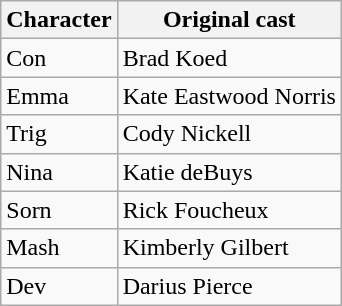<table class="wikitable">
<tr>
<th>Character</th>
<th>Original cast</th>
</tr>
<tr>
<td>Con</td>
<td>Brad Koed</td>
</tr>
<tr>
<td>Emma</td>
<td>Kate Eastwood Norris</td>
</tr>
<tr>
<td>Trig</td>
<td>Cody Nickell</td>
</tr>
<tr>
<td>Nina</td>
<td>Katie deBuys</td>
</tr>
<tr>
<td>Sorn</td>
<td>Rick Foucheux</td>
</tr>
<tr>
<td>Mash</td>
<td>Kimberly Gilbert</td>
</tr>
<tr>
<td>Dev</td>
<td>Darius Pierce</td>
</tr>
</table>
